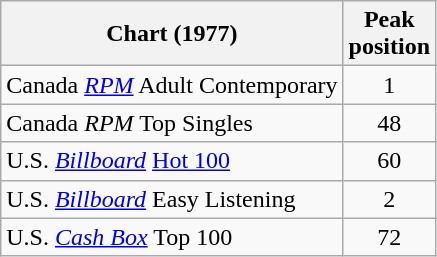<table class="wikitable sortable">
<tr>
<th>Chart (1977)</th>
<th>Peak<br>position</th>
</tr>
<tr>
<td>Canada <em><a href='#'>RPM</a></em> Adult Contemporary</td>
<td style="text-align:center;">1</td>
</tr>
<tr>
<td>Canada <em>RPM</em> Top Singles</td>
<td style="text-align:center;">48</td>
</tr>
<tr>
<td>U.S. <em><a href='#'>Billboard</a></em> <a href='#'>Hot 100</a></td>
<td style="text-align:center;">60</td>
</tr>
<tr>
<td>U.S. <em><a href='#'>Billboard</a></em> Easy Listening</td>
<td style="text-align:center;">2</td>
</tr>
<tr>
<td>U.S. <em><a href='#'>Cash Box</a></em> Top 100</td>
<td style="text-align:center;">72</td>
</tr>
</table>
